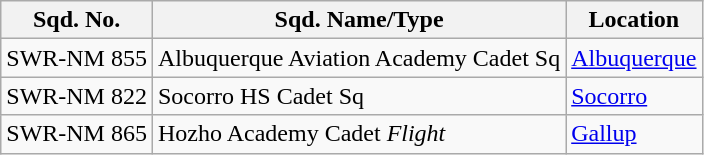<table class="wikitable">
<tr>
<th>Sqd. No.</th>
<th>Sqd. Name/Type</th>
<th>Location</th>
</tr>
<tr>
<td>SWR-NM 855</td>
<td>Albuquerque Aviation Academy Cadet Sq</td>
<td><a href='#'>Albuquerque</a></td>
</tr>
<tr>
<td>SWR-NM 822</td>
<td>Socorro HS Cadet Sq</td>
<td><a href='#'>Socorro</a></td>
</tr>
<tr>
<td>SWR-NM 865</td>
<td>Hozho Academy Cadet <em>Flight</em></td>
<td><a href='#'>Gallup</a></td>
</tr>
</table>
